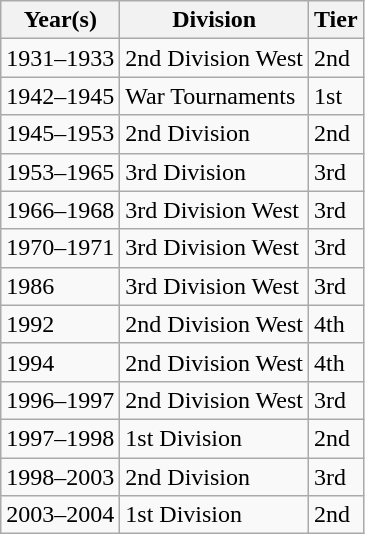<table class="wikitable">
<tr>
<th>Year(s)</th>
<th>Division</th>
<th>Tier</th>
</tr>
<tr>
<td>1931–1933</td>
<td>2nd Division West</td>
<td>2nd</td>
</tr>
<tr>
<td>1942–1945</td>
<td>War Tournaments</td>
<td>1st</td>
</tr>
<tr>
<td>1945–1953</td>
<td>2nd Division</td>
<td>2nd</td>
</tr>
<tr>
<td>1953–1965</td>
<td>3rd Division</td>
<td>3rd</td>
</tr>
<tr>
<td>1966–1968</td>
<td>3rd Division West</td>
<td>3rd</td>
</tr>
<tr>
<td>1970–1971</td>
<td>3rd Division West</td>
<td>3rd</td>
</tr>
<tr>
<td>1986</td>
<td>3rd Division West</td>
<td>3rd</td>
</tr>
<tr>
<td>1992</td>
<td>2nd Division West</td>
<td>4th</td>
</tr>
<tr>
<td>1994</td>
<td>2nd Division West</td>
<td>4th</td>
</tr>
<tr>
<td>1996–1997</td>
<td>2nd Division West</td>
<td>3rd</td>
</tr>
<tr>
<td>1997–1998</td>
<td>1st Division</td>
<td>2nd</td>
</tr>
<tr>
<td>1998–2003</td>
<td>2nd Division</td>
<td>3rd</td>
</tr>
<tr>
<td>2003–2004</td>
<td>1st Division</td>
<td>2nd</td>
</tr>
</table>
